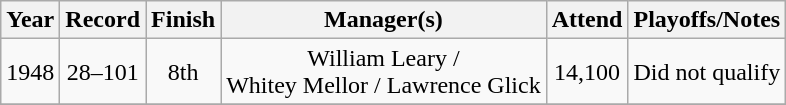<table class="wikitable" style="text-align:center">
<tr>
<th>Year</th>
<th>Record</th>
<th>Finish</th>
<th>Manager(s)</th>
<th>Attend</th>
<th>Playoffs/Notes</th>
</tr>
<tr>
<td>1948</td>
<td>28–101</td>
<td>8th</td>
<td>William Leary /<br> Whitey Mellor / Lawrence Glick</td>
<td>14,100</td>
<td>Did not qualify</td>
</tr>
<tr>
</tr>
</table>
